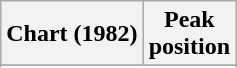<table class="wikitable sortable">
<tr>
<th>Chart (1982)</th>
<th>Peak<br>position</th>
</tr>
<tr>
</tr>
<tr>
</tr>
<tr>
</tr>
<tr>
</tr>
<tr>
</tr>
</table>
